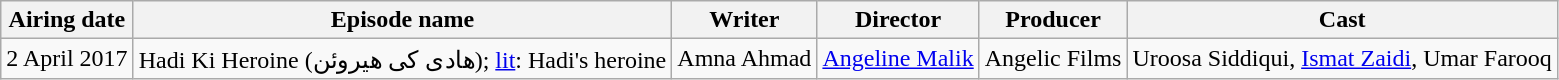<table class="wikitable plainrowheaders">
<tr>
<th>Airing date</th>
<th>Episode name</th>
<th>Writer</th>
<th>Director</th>
<th>Producer</th>
<th>Cast</th>
</tr>
<tr>
<td>2 April 2017</td>
<td>Hadi Ki Heroine (ھادی کی هیروئن); <a href='#'>lit</a>: Hadi's heroine</td>
<td>Amna Ahmad</td>
<td><a href='#'>Angeline Malik</a></td>
<td>Angelic Films</td>
<td>Uroosa Siddiqui, <a href='#'>Ismat Zaidi</a>, Umar Farooq</td>
</tr>
</table>
